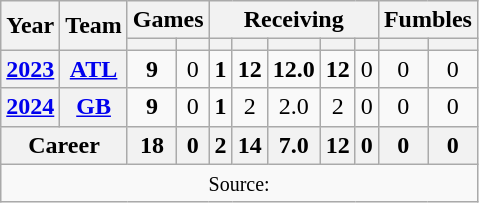<table class= "wikitable" style="text-align:center;">
<tr>
<th rowspan="2">Year</th>
<th rowspan="2">Team</th>
<th colspan="2">Games</th>
<th colspan="5">Receiving</th>
<th colspan="2">Fumbles</th>
</tr>
<tr>
<th></th>
<th></th>
<th></th>
<th></th>
<th></th>
<th></th>
<th></th>
<th></th>
<th></th>
</tr>
<tr>
<th><a href='#'>2023</a></th>
<th><a href='#'>ATL</a></th>
<td><strong>9</strong></td>
<td>0</td>
<td><strong>1</strong></td>
<td><strong>12</strong></td>
<td><strong>12.0</strong></td>
<td><strong>12</strong></td>
<td>0</td>
<td>0</td>
<td>0</td>
</tr>
<tr>
<th><a href='#'>2024</a></th>
<th><a href='#'>GB</a></th>
<td><strong>9</strong></td>
<td>0</td>
<td><strong>1</strong></td>
<td>2</td>
<td>2.0</td>
<td>2</td>
<td>0</td>
<td>0</td>
<td>0</td>
</tr>
<tr>
<th colspan="2">Career</th>
<th>18</th>
<th>0</th>
<th>2</th>
<th>14</th>
<th>7.0</th>
<th>12</th>
<th>0</th>
<th>0</th>
<th>0</th>
</tr>
<tr>
<td colspan="11"><small>Source: </small></td>
</tr>
</table>
